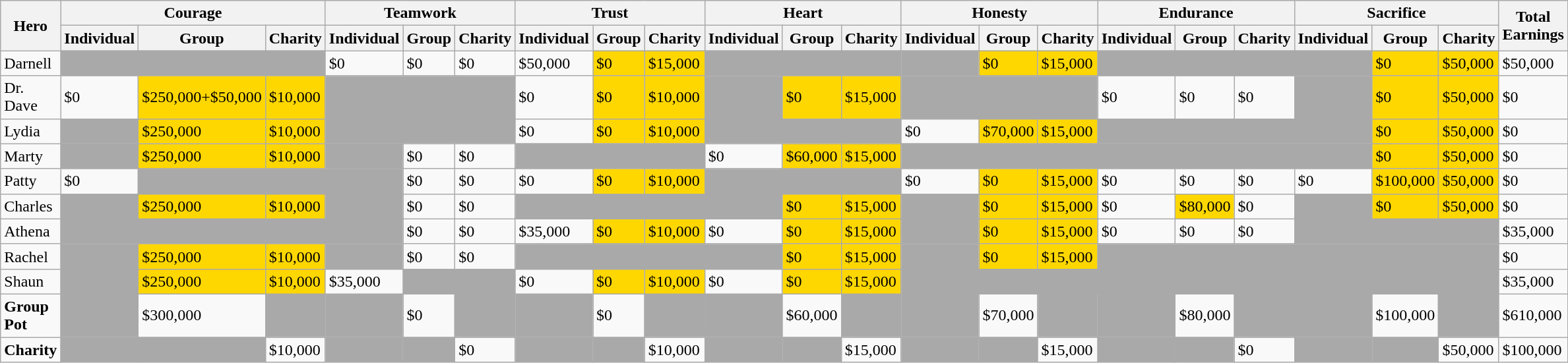<table class="wikitable" text-align:center">
<tr>
<th rowspan=2 width="60"><strong>Hero</strong></th>
<th width="180" colspan=3><strong>Courage</strong></th>
<th width="180" colspan=3><strong>Teamwork</strong></th>
<th width="180" colspan=3><strong>Trust</strong></th>
<th width="180" colspan=3><strong>Heart</strong></th>
<th width="180" colspan=3><strong>Honesty</strong></th>
<th width="180" colspan=3><strong>Endurance</strong></th>
<th width="180" colspan=3><strong>Sacrifice</strong></th>
<th rowspan=2 width="125"><strong>Total Earnings</strong></th>
</tr>
<tr>
<th width="60">Individual</th>
<th width="60">Group</th>
<th width="60">Charity</th>
<th width="60">Individual</th>
<th width="60">Group</th>
<th width="60">Charity</th>
<th width="60">Individual</th>
<th width="60">Group</th>
<th width="60">Charity</th>
<th width="60">Individual</th>
<th width="60">Group</th>
<th width="60">Charity</th>
<th width="60">Individual</th>
<th width="60">Group</th>
<th width="60">Charity</th>
<th width="60">Individual</th>
<th width="60">Group</th>
<th width="60">Charity</th>
<th width="60">Individual</th>
<th width="60">Group</th>
<th width="60">Charity</th>
</tr>
<tr>
<td>Darnell</td>
<td colspan=3 bgcolor="darkgray"></td>
<td>$0</td>
<td>$0</td>
<td>$0</td>
<td>$50,000</td>
<td bgcolor="gold">$0</td>
<td bgcolor="gold">$15,000</td>
<td colspan=3 bgcolor="darkgray"></td>
<td bgcolor="darkgray"></td>
<td bgcolor="gold">$0</td>
<td bgcolor="gold">$15,000</td>
<td colspan=4 bgcolor="darkgray"></td>
<td bgcolor="gold">$0</td>
<td bgcolor="gold">$50,000</td>
<td>$50,000</td>
</tr>
<tr>
<td>Dr. Dave</td>
<td>$0</td>
<td bgcolor="gold">$250,000+$50,000</td>
<td bgcolor="gold">$10,000</td>
<td colspan=3 bgcolor="darkgray"></td>
<td>$0</td>
<td bgcolor="gold">$0</td>
<td bgcolor="gold">$10,000</td>
<td bgcolor="darkgray"></td>
<td bgcolor="gold">$0</td>
<td bgcolor="gold">$15,000</td>
<td colspan=3 bgcolor="darkgray"></td>
<td>$0</td>
<td>$0</td>
<td>$0</td>
<td bgcolor="darkgray"></td>
<td bgcolor="gold">$0</td>
<td bgcolor="gold">$50,000</td>
<td>$0</td>
</tr>
<tr>
<td>Lydia</td>
<td bgcolor="darkgray"></td>
<td bgcolor="gold">$250,000</td>
<td bgcolor="gold">$10,000</td>
<td colspan=3 bgcolor="darkgray"></td>
<td>$0</td>
<td bgcolor="gold">$0</td>
<td bgcolor="gold">$10,000</td>
<td colspan=3 bgcolor="darkgray"></td>
<td>$0</td>
<td bgcolor="gold">$70,000</td>
<td bgcolor="gold">$15,000</td>
<td colspan=4 bgcolor="darkgray"></td>
<td bgcolor="gold">$0</td>
<td bgcolor="gold">$50,000</td>
<td>$0</td>
</tr>
<tr>
<td>Marty</td>
<td bgcolor="darkgray"></td>
<td bgcolor="gold">$250,000</td>
<td bgcolor="gold">$10,000</td>
<td bgcolor="darkgray"></td>
<td>$0</td>
<td>$0</td>
<td colspan=3 bgcolor="darkgray"></td>
<td>$0</td>
<td bgcolor="gold">$60,000</td>
<td bgcolor="gold">$15,000</td>
<td colspan=6 bgcolor="darkgray"></td>
<td bgcolor="darkgray"></td>
<td bgcolor="gold">$0</td>
<td bgcolor="gold">$50,000</td>
<td>$0</td>
</tr>
<tr>
<td>Patty</td>
<td>$0</td>
<td colspan=3 bgcolor="darkgray"></td>
<td>$0</td>
<td>$0</td>
<td>$0</td>
<td bgcolor="gold">$0</td>
<td bgcolor="gold">$10,000</td>
<td colspan=3 bgcolor="darkgray"></td>
<td>$0</td>
<td bgcolor="gold">$0</td>
<td bgcolor="gold">$15,000</td>
<td>$0</td>
<td>$0</td>
<td>$0</td>
<td>$0</td>
<td bgcolor="gold">$100,000</td>
<td bgcolor="gold">$50,000</td>
<td>$0</td>
</tr>
<tr>
<td>Charles</td>
<td bgcolor="darkgray"></td>
<td bgcolor="gold">$250,000</td>
<td bgcolor="gold">$10,000</td>
<td bgcolor="darkgray"></td>
<td>$0</td>
<td>$0</td>
<td colspan=4 bgcolor="darkgray"></td>
<td bgcolor="gold">$0</td>
<td bgcolor="gold">$15,000</td>
<td bgcolor="darkgray"></td>
<td bgcolor="gold">$0</td>
<td bgcolor="gold">$15,000</td>
<td>$0</td>
<td bgcolor="gold">$80,000</td>
<td>$0</td>
<td bgcolor="darkgray"></td>
<td bgcolor="gold">$0</td>
<td bgcolor="gold">$50,000</td>
<td>$0</td>
</tr>
<tr>
<td>Athena</td>
<td colspan=4 bgcolor="darkgray"></td>
<td>$0</td>
<td>$0</td>
<td>$35,000</td>
<td bgcolor="gold">$0</td>
<td bgcolor="gold">$10,000</td>
<td>$0</td>
<td bgcolor="gold">$0</td>
<td bgcolor="gold">$15,000</td>
<td bgcolor="darkgray"></td>
<td bgcolor="gold">$0</td>
<td bgcolor="gold">$15,000</td>
<td>$0</td>
<td>$0</td>
<td>$0</td>
<td colspan=3 bgcolor="darkgray"></td>
<td>$35,000</td>
</tr>
<tr>
<td>Rachel</td>
<td bgcolor="darkgray"></td>
<td bgcolor="gold">$250,000</td>
<td bgcolor="gold">$10,000</td>
<td bgcolor="darkgray"></td>
<td>$0</td>
<td>$0</td>
<td colspan=4 bgcolor="darkgray"></td>
<td bgcolor="gold">$0</td>
<td bgcolor="gold">$15,000</td>
<td bgcolor="darkgray"></td>
<td bgcolor="gold">$0</td>
<td bgcolor="gold">$15,000</td>
<td colspan=6 bgcolor="darkgray"></td>
<td>$0</td>
</tr>
<tr>
<td>Shaun</td>
<td bgcolor="darkgray"></td>
<td bgcolor="gold">$250,000</td>
<td bgcolor="gold">$10,000</td>
<td>$35,000</td>
<td colspan=2 bgcolor="darkgray"></td>
<td>$0</td>
<td bgcolor="gold">$0</td>
<td bgcolor="gold">$10,000</td>
<td>$0</td>
<td bgcolor="gold">$0</td>
<td bgcolor="gold">$15,000</td>
<td colspan=9 bgcolor="darkgray"></td>
<td>$35,000</td>
</tr>
<tr>
<td><strong>Group Pot</strong></td>
<td bgcolor="darkgray"></td>
<td>$300,000</td>
<td bgcolor="darkgray"></td>
<td bgcolor="darkgray"></td>
<td>$0</td>
<td bgcolor="darkgray"></td>
<td bgcolor="darkgray"></td>
<td>$0</td>
<td bgcolor="darkgray"></td>
<td bgcolor="darkgray"></td>
<td>$60,000</td>
<td bgcolor="darkgray"></td>
<td bgcolor="darkgray"></td>
<td>$70,000</td>
<td bgcolor="darkgray"></td>
<td bgcolor="darkgray"></td>
<td>$80,000</td>
<td bgcolor="darkgray"></td>
<td bgcolor="darkgray"></td>
<td>$100,000</td>
<td bgcolor="darkgray"></td>
<td>$610,000</td>
</tr>
<tr>
<td><strong>Charity</strong></td>
<td bgcolor="darkgray"></td>
<td bgcolor="darkgray"></td>
<td>$10,000</td>
<td bgcolor="darkgray"></td>
<td bgcolor="darkgray"></td>
<td>$0</td>
<td bgcolor="darkgray"></td>
<td bgcolor="darkgray"></td>
<td>$10,000</td>
<td bgcolor="darkgray"></td>
<td bgcolor="darkgray"></td>
<td>$15,000</td>
<td bgcolor="darkgray"></td>
<td bgcolor="darkgray"></td>
<td>$15,000</td>
<td bgcolor="darkgray"></td>
<td bgcolor="darkgray"></td>
<td>$0</td>
<td bgcolor="darkgray"></td>
<td bgcolor="darkgray"></td>
<td>$50,000</td>
<td>$100,000</td>
</tr>
</table>
